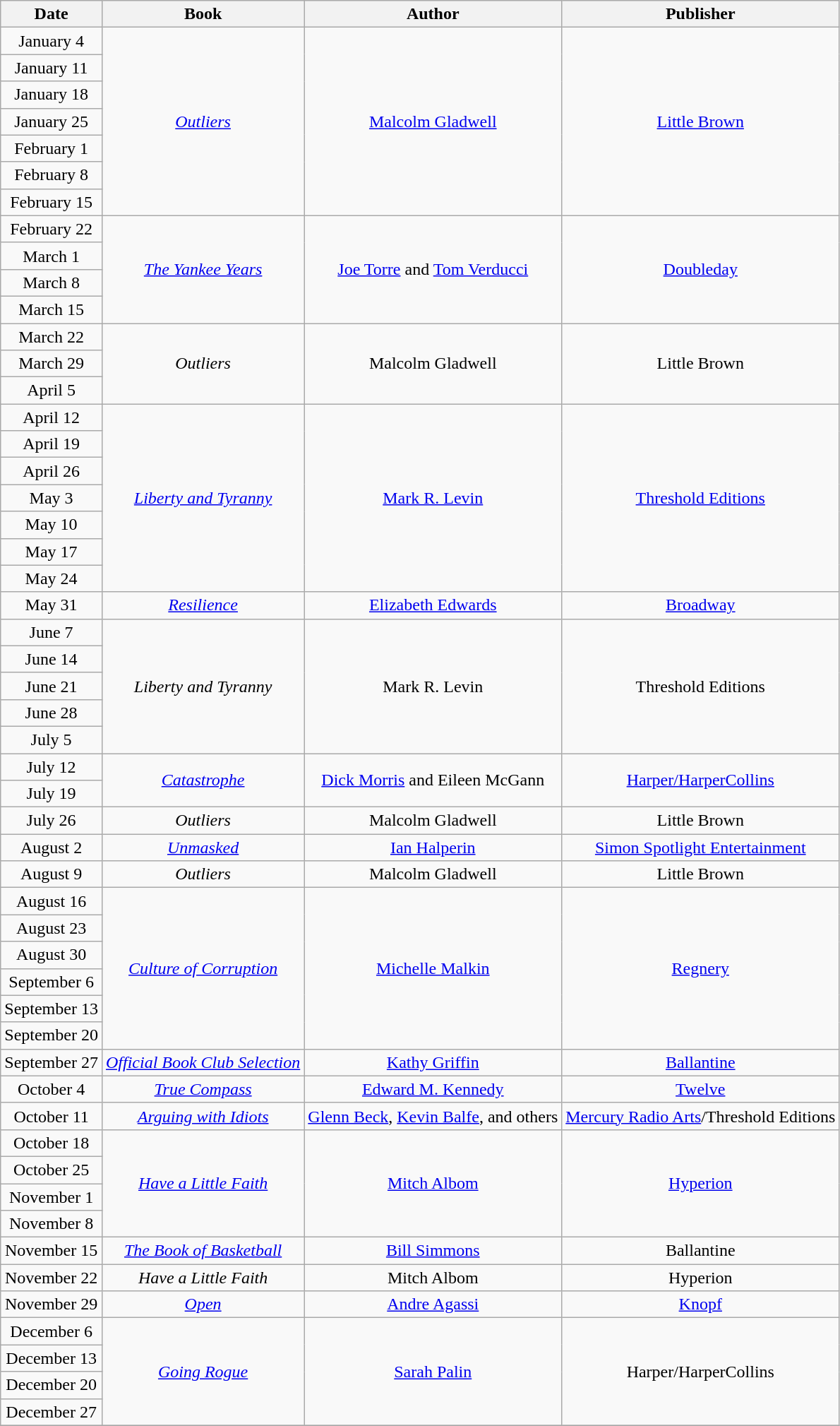<table class="wikitable" style="text-align: center">
<tr>
<th>Date</th>
<th>Book</th>
<th>Author</th>
<th>Publisher</th>
</tr>
<tr>
<td>January 4</td>
<td rowspan="7"><em><a href='#'>Outliers</a></em></td>
<td rowspan="7"><a href='#'>Malcolm Gladwell</a></td>
<td rowspan="7"><a href='#'>Little Brown</a></td>
</tr>
<tr>
<td>January 11</td>
</tr>
<tr>
<td>January 18</td>
</tr>
<tr>
<td>January 25</td>
</tr>
<tr>
<td>February 1</td>
</tr>
<tr>
<td>February 8</td>
</tr>
<tr>
<td>February 15</td>
</tr>
<tr>
<td>February 22</td>
<td rowspan="4"><em><a href='#'>The Yankee Years</a></em></td>
<td rowspan="4"><a href='#'>Joe Torre</a> and <a href='#'>Tom Verducci</a></td>
<td rowspan="4"><a href='#'>Doubleday</a></td>
</tr>
<tr>
<td>March 1</td>
</tr>
<tr>
<td>March 8</td>
</tr>
<tr>
<td>March 15</td>
</tr>
<tr>
<td>March 22</td>
<td rowspan="3"><em>Outliers</em></td>
<td rowspan="3">Malcolm Gladwell</td>
<td rowspan="3">Little Brown</td>
</tr>
<tr>
<td>March 29</td>
</tr>
<tr>
<td>April 5</td>
</tr>
<tr>
<td>April 12</td>
<td rowspan="7"><em><a href='#'>Liberty and Tyranny</a></em></td>
<td rowspan="7"><a href='#'>Mark R. Levin</a></td>
<td rowspan="7"><a href='#'>Threshold Editions</a></td>
</tr>
<tr>
<td>April 19</td>
</tr>
<tr>
<td>April 26</td>
</tr>
<tr>
<td>May 3</td>
</tr>
<tr>
<td>May 10</td>
</tr>
<tr>
<td>May 17</td>
</tr>
<tr>
<td>May 24</td>
</tr>
<tr>
<td>May 31</td>
<td><em><a href='#'>Resilience</a></em></td>
<td><a href='#'>Elizabeth Edwards</a></td>
<td><a href='#'>Broadway</a></td>
</tr>
<tr>
<td>June 7</td>
<td rowspan="5"><em>Liberty and Tyranny</em></td>
<td rowspan="5">Mark R. Levin</td>
<td rowspan="5">Threshold Editions</td>
</tr>
<tr>
<td>June 14</td>
</tr>
<tr>
<td>June 21</td>
</tr>
<tr>
<td>June 28</td>
</tr>
<tr>
<td>July 5</td>
</tr>
<tr>
<td>July 12</td>
<td rowspan="2"><em><a href='#'>Catastrophe</a></em></td>
<td rowspan="2"><a href='#'>Dick Morris</a> and Eileen McGann</td>
<td rowspan="2"><a href='#'>Harper/HarperCollins</a></td>
</tr>
<tr>
<td>July 19</td>
</tr>
<tr>
<td>July 26</td>
<td><em>Outliers</em></td>
<td>Malcolm Gladwell</td>
<td>Little Brown</td>
</tr>
<tr>
<td>August 2</td>
<td><em><a href='#'>Unmasked</a></em></td>
<td><a href='#'>Ian Halperin</a></td>
<td><a href='#'>Simon Spotlight Entertainment</a></td>
</tr>
<tr>
<td>August 9</td>
<td><em>Outliers</em></td>
<td>Malcolm Gladwell</td>
<td>Little Brown</td>
</tr>
<tr>
<td>August 16</td>
<td rowspan="6"><em><a href='#'>Culture of Corruption</a></em></td>
<td rowspan="6"><a href='#'>Michelle Malkin</a></td>
<td rowspan="6"><a href='#'>Regnery</a></td>
</tr>
<tr>
<td>August 23</td>
</tr>
<tr>
<td>August 30</td>
</tr>
<tr>
<td>September 6</td>
</tr>
<tr>
<td>September 13</td>
</tr>
<tr>
<td>September 20</td>
</tr>
<tr>
<td>September 27</td>
<td><em><a href='#'>Official Book Club Selection</a></em></td>
<td><a href='#'>Kathy Griffin</a></td>
<td><a href='#'>Ballantine</a></td>
</tr>
<tr>
<td>October 4</td>
<td><em><a href='#'>True Compass</a></em></td>
<td><a href='#'>Edward M. Kennedy</a></td>
<td><a href='#'>Twelve</a></td>
</tr>
<tr>
<td>October 11</td>
<td><em><a href='#'>Arguing with Idiots</a></em></td>
<td><a href='#'>Glenn Beck</a>, <a href='#'>Kevin Balfe</a>, and others</td>
<td><a href='#'>Mercury Radio Arts</a>/Threshold Editions</td>
</tr>
<tr>
<td>October 18</td>
<td rowspan="4"><em><a href='#'>Have a Little Faith</a></em></td>
<td rowspan="4"><a href='#'>Mitch Albom</a></td>
<td rowspan="4"><a href='#'>Hyperion</a></td>
</tr>
<tr>
<td>October 25</td>
</tr>
<tr>
<td>November 1</td>
</tr>
<tr>
<td>November 8</td>
</tr>
<tr>
<td>November 15</td>
<td><em><a href='#'>The Book of Basketball</a></em></td>
<td><a href='#'>Bill Simmons</a></td>
<td>Ballantine</td>
</tr>
<tr>
<td>November 22</td>
<td><em>Have a Little Faith</em></td>
<td>Mitch Albom</td>
<td>Hyperion</td>
</tr>
<tr>
<td>November 29</td>
<td><em><a href='#'>Open</a></em></td>
<td><a href='#'>Andre Agassi</a></td>
<td><a href='#'>Knopf</a></td>
</tr>
<tr>
<td>December 6</td>
<td rowspan="4"><em><a href='#'>Going Rogue</a></em></td>
<td rowspan="4"><a href='#'>Sarah Palin</a></td>
<td rowspan="4">Harper/HarperCollins</td>
</tr>
<tr>
<td>December 13</td>
</tr>
<tr>
<td>December 20</td>
</tr>
<tr>
<td>December 27</td>
</tr>
<tr>
</tr>
</table>
